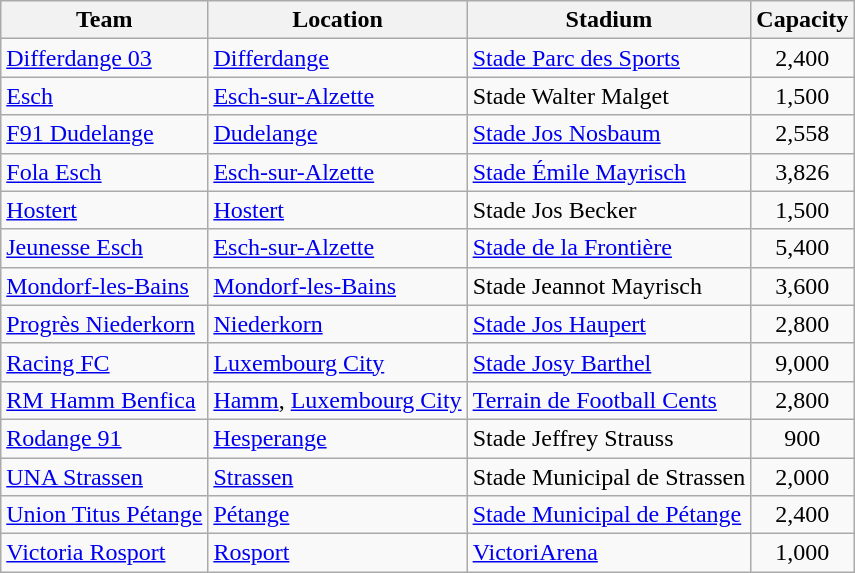<table class="wikitable sortable">
<tr>
<th>Team</th>
<th>Location</th>
<th>Stadium</th>
<th>Capacity</th>
</tr>
<tr>
<td><a href='#'>Differdange 03</a></td>
<td><a href='#'>Differdange</a></td>
<td><a href='#'>Stade Parc des Sports</a></td>
<td align="center">2,400</td>
</tr>
<tr>
<td><a href='#'>Esch</a></td>
<td><a href='#'>Esch-sur-Alzette</a></td>
<td>Stade Walter Malget</td>
<td align="center">1,500</td>
</tr>
<tr>
<td><a href='#'>F91 Dudelange</a></td>
<td><a href='#'>Dudelange</a></td>
<td><a href='#'>Stade Jos Nosbaum</a></td>
<td align="center">2,558</td>
</tr>
<tr>
<td><a href='#'>Fola Esch</a></td>
<td><a href='#'>Esch-sur-Alzette</a></td>
<td><a href='#'>Stade Émile Mayrisch</a></td>
<td align="center">3,826</td>
</tr>
<tr>
<td><a href='#'>Hostert</a></td>
<td><a href='#'>Hostert</a></td>
<td>Stade Jos Becker</td>
<td align="center">1,500</td>
</tr>
<tr>
<td><a href='#'>Jeunesse Esch</a></td>
<td><a href='#'>Esch-sur-Alzette</a></td>
<td><a href='#'>Stade de la Frontière</a></td>
<td align="center">5,400</td>
</tr>
<tr>
<td><a href='#'>Mondorf-les-Bains</a></td>
<td><a href='#'>Mondorf-les-Bains</a></td>
<td>Stade Jeannot Mayrisch</td>
<td align="center">3,600</td>
</tr>
<tr>
<td><a href='#'>Progrès Niederkorn</a></td>
<td><a href='#'>Niederkorn</a></td>
<td><a href='#'>Stade Jos Haupert</a></td>
<td align="center">2,800</td>
</tr>
<tr>
<td><a href='#'>Racing FC</a></td>
<td><a href='#'>Luxembourg City</a></td>
<td><a href='#'>Stade Josy Barthel</a></td>
<td align="center">9,000</td>
</tr>
<tr>
<td><a href='#'>RM Hamm Benfica</a></td>
<td><a href='#'>Hamm</a>, <a href='#'>Luxembourg City</a></td>
<td><a href='#'>Terrain de Football Cents</a></td>
<td align="center">2,800</td>
</tr>
<tr>
<td><a href='#'>Rodange 91</a></td>
<td><a href='#'>Hesperange</a></td>
<td>Stade Jeffrey Strauss</td>
<td align="center">900</td>
</tr>
<tr>
<td><a href='#'>UNA Strassen</a></td>
<td><a href='#'>Strassen</a></td>
<td>Stade Municipal de Strassen</td>
<td align="center">2,000</td>
</tr>
<tr>
<td><a href='#'>Union Titus Pétange</a></td>
<td><a href='#'>Pétange</a></td>
<td><a href='#'>Stade Municipal de Pétange</a></td>
<td align="center">2,400</td>
</tr>
<tr>
<td><a href='#'>Victoria Rosport</a></td>
<td><a href='#'>Rosport</a></td>
<td><a href='#'>VictoriArena</a></td>
<td align="center">1,000</td>
</tr>
</table>
